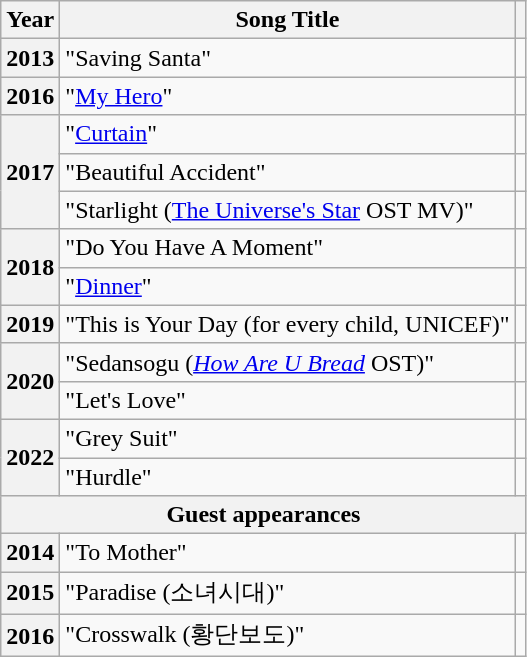<table class="wikitable plainrowheaders sortable">
<tr>
<th scope="col">Year</th>
<th scope="col">Song Title</th>
<th scope="col" class="unsortable"></th>
</tr>
<tr>
<th scope="row">2013</th>
<td>"Saving Santa" </td>
<td style="text-align:center"></td>
</tr>
<tr>
<th scope="row">2016</th>
<td>"<a href='#'>My Hero</a>" </td>
<td style="text-align:center"></td>
</tr>
<tr>
<th scope="row" rowspan="3">2017</th>
<td>"<a href='#'>Curtain</a>" </td>
<td style="text-align:center"></td>
</tr>
<tr>
<td>"Beautiful Accident" </td>
<td style="text-align:center"></td>
</tr>
<tr>
<td>"Starlight (<a href='#'>The Universe's Star</a> OST MV)" </td>
<td style="text-align:center"></td>
</tr>
<tr>
<th scope="row" rowspan="2">2018</th>
<td>"Do You Have A Moment" </td>
<td style="text-align:center"></td>
</tr>
<tr>
<td>"<a href='#'>Dinner</a>" </td>
<td style="text-align:center"></td>
</tr>
<tr>
<th scope="row">2019</th>
<td>"This is Your Day (for every child, UNICEF)" </td>
<td style="text-align:center"></td>
</tr>
<tr>
<th scope="row" rowspan="2">2020</th>
<td>"Sedansogu (<em><a href='#'>How Are U Bread</a></em> OST)"</td>
<td style="text-align:center"></td>
</tr>
<tr>
<td>"Let's Love"</td>
<td style="text-align:center"></td>
</tr>
<tr>
<th scope="row" rowspan="2">2022</th>
<td>"Grey Suit"</td>
<td style="text-align:center"></td>
</tr>
<tr>
<td>"Hurdle"</td>
<td style="text-align:center"></td>
</tr>
<tr>
<th colspan="3">Guest appearances</th>
</tr>
<tr>
<th scope="row">2014</th>
<td>"To Mother" </td>
<td style="text-align:center"></td>
</tr>
<tr>
<th scope="row">2015</th>
<td>"Paradise (소녀시대)" </td>
<td style="text-align:center"></td>
</tr>
<tr>
<th scope="row">2016</th>
<td>"Crosswalk (황단보도)" </td>
<td style="text-align:center"></td>
</tr>
</table>
